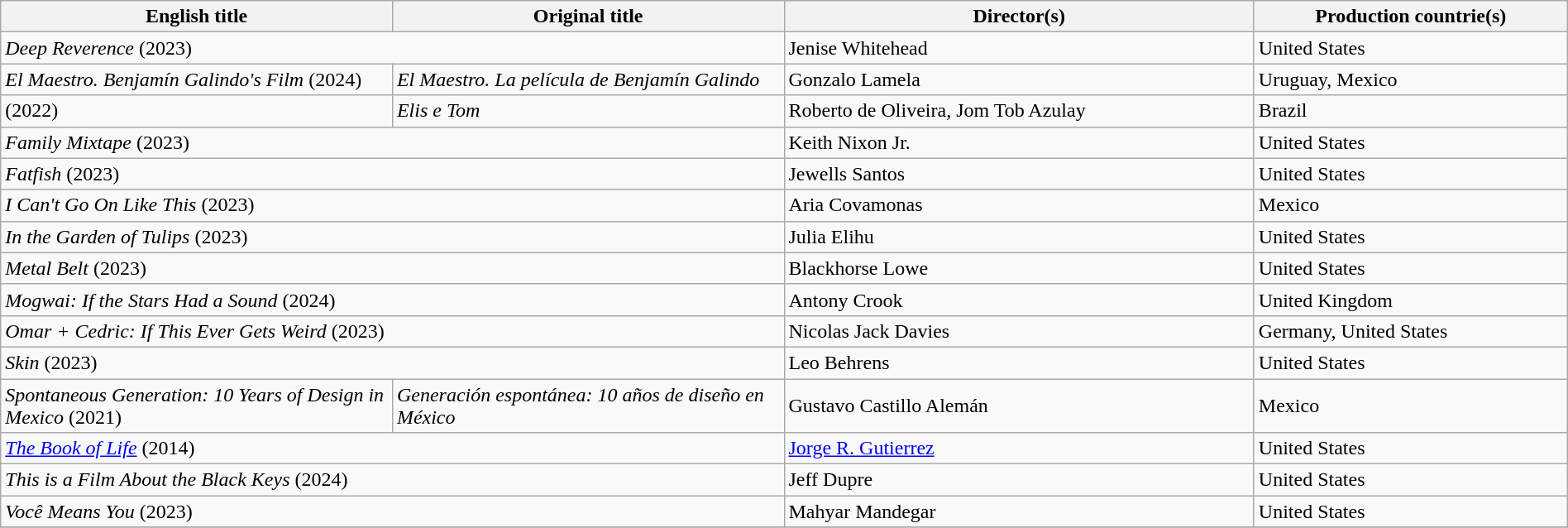<table class="sortable wikitable" style="width:100%; margin-bottom:4px" cellpadding="5">
<tr>
<th scope="col" width="25%">English title</th>
<th scope="col" width="25%">Original title</th>
<th scope="col" width="30%">Director(s)</th>
<th scope="col" width="20%">Production countrie(s)</th>
</tr>
<tr>
<td colspan="2"><em>Deep Reverence</em> (2023)</td>
<td>Jenise Whitehead</td>
<td>United States</td>
</tr>
<tr>
<td><em>El Maestro. Benjamín Galindo's Film</em> (2024)</td>
<td><em>El Maestro. La película de Benjamín Galindo</em></td>
<td>Gonzalo Lamela</td>
<td>Uruguay, Mexico</td>
</tr>
<tr>
<td><em></em> (2022)</td>
<td><em>Elis e Tom</em></td>
<td>Roberto de Oliveira, Jom Tob Azulay</td>
<td>Brazil</td>
</tr>
<tr>
<td colspan="2"><em>Family Mixtape</em> (2023)</td>
<td>Keith Nixon Jr.</td>
<td>United States</td>
</tr>
<tr>
<td colspan="2"><em>Fatfish</em> (2023)</td>
<td>Jewells Santos</td>
<td>United States</td>
</tr>
<tr>
<td colspan="2"><em>I Can't Go On Like This</em> (2023)</td>
<td>Aria Covamonas</td>
<td>Mexico</td>
</tr>
<tr>
<td colspan="2"><em>In the Garden of Tulips</em> (2023)</td>
<td>Julia Elihu</td>
<td>United States</td>
</tr>
<tr>
<td colspan="2"><em>Metal Belt</em> (2023)</td>
<td>Blackhorse Lowe</td>
<td>United States</td>
</tr>
<tr>
<td colspan="2"><em>Mogwai: If the Stars Had a Sound</em> (2024)</td>
<td>Antony Crook</td>
<td>United Kingdom</td>
</tr>
<tr>
<td colspan="2"><em>Omar + Cedric: If This Ever Gets Weird</em> (2023)</td>
<td>Nicolas Jack Davies</td>
<td>Germany, United States</td>
</tr>
<tr>
<td colspan="2"><em>Skin</em> (2023)</td>
<td>Leo Behrens</td>
<td>United States</td>
</tr>
<tr>
<td><em>Spontaneous Generation: 10 Years of Design in Mexico</em> (2021)</td>
<td><em>Generación espontánea: 10 años de diseño en México</em></td>
<td>Gustavo Castillo Alemán</td>
<td>Mexico</td>
</tr>
<tr>
<td colspan="2"><em><a href='#'>The Book of Life</a></em> (2014)</td>
<td><a href='#'>Jorge R. Gutierrez</a></td>
<td>United States</td>
</tr>
<tr>
<td colspan="2"><em>This is a Film About the Black Keys</em> (2024)</td>
<td>Jeff Dupre</td>
<td>United States</td>
</tr>
<tr>
<td colspan="2"><em>Você Means You</em> (2023)</td>
<td>Mahyar Mandegar</td>
<td>United States</td>
</tr>
<tr>
</tr>
</table>
